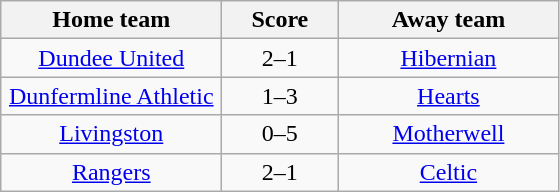<table class="wikitable" style="text-align: center">
<tr>
<th width=140>Home team</th>
<th width=70>Score</th>
<th width=140>Away team</th>
</tr>
<tr>
<td><a href='#'>Dundee United</a></td>
<td>2–1</td>
<td><a href='#'>Hibernian</a></td>
</tr>
<tr>
<td><a href='#'>Dunfermline Athletic</a></td>
<td>1–3</td>
<td><a href='#'>Hearts</a></td>
</tr>
<tr>
<td><a href='#'>Livingston</a></td>
<td>0–5</td>
<td><a href='#'>Motherwell</a></td>
</tr>
<tr>
<td><a href='#'>Rangers</a></td>
<td>2–1</td>
<td><a href='#'>Celtic</a></td>
</tr>
</table>
